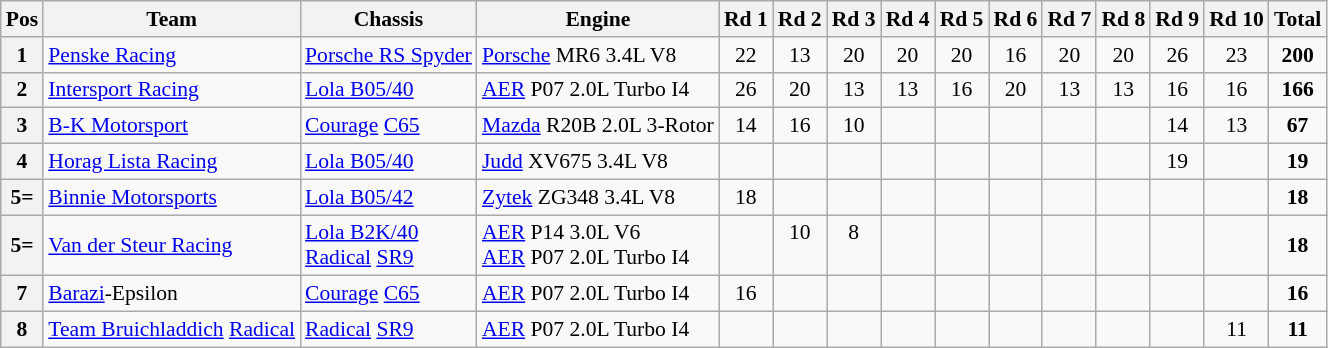<table class="wikitable" style="font-size: 90%;">
<tr>
<th>Pos</th>
<th>Team</th>
<th>Chassis</th>
<th>Engine</th>
<th>Rd 1</th>
<th>Rd 2</th>
<th>Rd 3</th>
<th>Rd 4</th>
<th>Rd 5</th>
<th>Rd 6</th>
<th>Rd 7</th>
<th>Rd 8</th>
<th>Rd 9</th>
<th>Rd 10</th>
<th>Total</th>
</tr>
<tr>
<th>1</th>
<td> <a href='#'>Penske Racing</a></td>
<td><a href='#'>Porsche RS Spyder</a></td>
<td><a href='#'>Porsche</a> MR6 3.4L V8</td>
<td align="center">22</td>
<td align="center">13</td>
<td align="center">20</td>
<td align="center">20</td>
<td align="center">20</td>
<td align="center">16</td>
<td align="center">20</td>
<td align="center">20</td>
<td align="center">26</td>
<td align="center">23</td>
<td align="center"><strong>200</strong></td>
</tr>
<tr>
<th>2</th>
<td> <a href='#'>Intersport Racing</a></td>
<td><a href='#'>Lola B05/40</a></td>
<td><a href='#'>AER</a> P07 2.0L Turbo I4</td>
<td align="center">26</td>
<td align="center">20</td>
<td align="center">13</td>
<td align="center">13</td>
<td align="center">16</td>
<td align="center">20</td>
<td align="center">13</td>
<td align="center">13</td>
<td align="center">16</td>
<td align="center">16</td>
<td align="center"><strong>166</strong></td>
</tr>
<tr>
<th>3</th>
<td> <a href='#'>B-K Motorsport</a></td>
<td><a href='#'>Courage</a> <a href='#'>C65</a></td>
<td><a href='#'>Mazda</a> R20B 2.0L 3-Rotor</td>
<td align="center">14</td>
<td align="center">16</td>
<td align="center">10</td>
<td></td>
<td></td>
<td></td>
<td></td>
<td></td>
<td align="center">14</td>
<td align="center">13</td>
<td align="center"><strong>67</strong></td>
</tr>
<tr>
<th>4</th>
<td> <a href='#'>Horag Lista Racing</a></td>
<td><a href='#'>Lola B05/40</a></td>
<td><a href='#'>Judd</a> XV675 3.4L V8</td>
<td></td>
<td></td>
<td></td>
<td></td>
<td></td>
<td></td>
<td></td>
<td></td>
<td align="center">19</td>
<td></td>
<td align="center"><strong>19</strong></td>
</tr>
<tr>
<th>5=</th>
<td> <a href='#'>Binnie Motorsports</a></td>
<td><a href='#'>Lola B05/42</a></td>
<td><a href='#'>Zytek</a> ZG348 3.4L V8</td>
<td align="center">18</td>
<td></td>
<td></td>
<td></td>
<td></td>
<td></td>
<td></td>
<td></td>
<td></td>
<td></td>
<td align="center"><strong>18</strong></td>
</tr>
<tr>
<th>5=</th>
<td> <a href='#'>Van der Steur Racing</a></td>
<td><a href='#'>Lola B2K/40</a><br><a href='#'>Radical</a> <a href='#'>SR9</a></td>
<td><a href='#'>AER</a> P14 3.0L V6<br><a href='#'>AER</a> P07 2.0L Turbo I4</td>
<td></td>
<td align="center">10<br><br></td>
<td align="center">8<br><br></td>
<td></td>
<td></td>
<td></td>
<td></td>
<td></td>
<td></td>
<td></td>
<td align="center"><strong>18</strong></td>
</tr>
<tr>
<th>7</th>
<td> <a href='#'>Barazi</a>-Epsilon</td>
<td><a href='#'>Courage</a> <a href='#'>C65</a></td>
<td><a href='#'>AER</a> P07 2.0L Turbo I4</td>
<td align="center">16</td>
<td></td>
<td></td>
<td></td>
<td></td>
<td></td>
<td></td>
<td></td>
<td></td>
<td></td>
<td align="center"><strong>16</strong></td>
</tr>
<tr>
<th>8</th>
<td> <a href='#'>Team Bruichladdich</a> <a href='#'>Radical</a></td>
<td><a href='#'>Radical</a> <a href='#'>SR9</a></td>
<td><a href='#'>AER</a> P07 2.0L Turbo I4</td>
<td></td>
<td></td>
<td></td>
<td></td>
<td></td>
<td></td>
<td></td>
<td></td>
<td></td>
<td align="center">11</td>
<td align="center"><strong>11</strong></td>
</tr>
</table>
